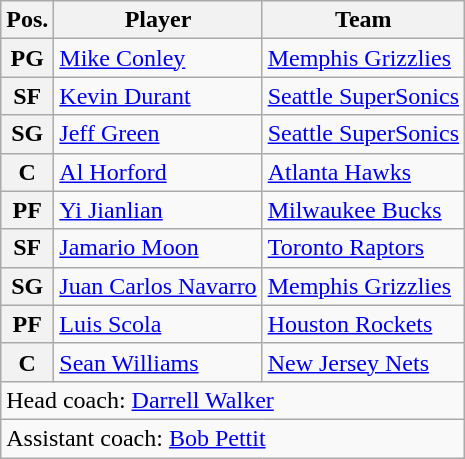<table class="wikitable">
<tr>
<th>Pos.</th>
<th>Player</th>
<th>Team</th>
</tr>
<tr>
<th>PG</th>
<td><a href='#'>Mike Conley</a></td>
<td><a href='#'>Memphis Grizzlies</a></td>
</tr>
<tr>
<th>SF</th>
<td><a href='#'>Kevin Durant</a></td>
<td><a href='#'>Seattle SuperSonics</a></td>
</tr>
<tr>
<th>SG</th>
<td><a href='#'>Jeff Green</a></td>
<td><a href='#'>Seattle SuperSonics</a></td>
</tr>
<tr>
<th>C</th>
<td><a href='#'>Al Horford</a></td>
<td><a href='#'>Atlanta Hawks</a></td>
</tr>
<tr>
<th>PF</th>
<td><a href='#'>Yi Jianlian</a></td>
<td><a href='#'>Milwaukee Bucks</a></td>
</tr>
<tr>
<th>SF</th>
<td><a href='#'>Jamario Moon</a></td>
<td><a href='#'>Toronto Raptors</a></td>
</tr>
<tr>
<th>SG</th>
<td><a href='#'>Juan Carlos Navarro</a></td>
<td><a href='#'>Memphis Grizzlies</a></td>
</tr>
<tr>
<th>PF</th>
<td><a href='#'>Luis Scola</a></td>
<td><a href='#'>Houston Rockets</a></td>
</tr>
<tr>
<th>C</th>
<td><a href='#'>Sean Williams</a></td>
<td><a href='#'>New Jersey Nets</a></td>
</tr>
<tr>
<td colspan="3">Head coach: <a href='#'>Darrell Walker</a></td>
</tr>
<tr>
<td colspan="3">Assistant coach: <a href='#'>Bob Pettit</a></td>
</tr>
</table>
